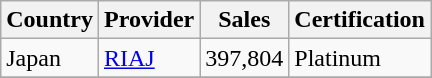<table class="wikitable">
<tr>
<th>Country</th>
<th>Provider</th>
<th>Sales</th>
<th>Certification</th>
</tr>
<tr>
<td>Japan</td>
<td><a href='#'>RIAJ</a></td>
<td>397,804</td>
<td>Platinum</td>
</tr>
<tr>
</tr>
</table>
